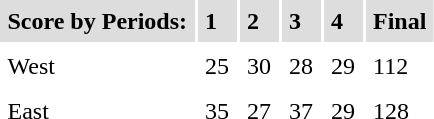<table cellpadding=5>
<tr bgcolor="#dddddd">
<td><strong>Score by Periods:</strong></td>
<td><strong>1</strong></td>
<td><strong>2</strong></td>
<td><strong>3</strong></td>
<td><strong>4</strong></td>
<td><strong>Final</strong></td>
</tr>
<tr>
<td>West</td>
<td>25</td>
<td>30</td>
<td>28</td>
<td>29</td>
<td>112</td>
</tr>
<tr>
<td>East</td>
<td>35</td>
<td>27</td>
<td>37</td>
<td>29</td>
<td>128</td>
</tr>
<tr>
</tr>
</table>
